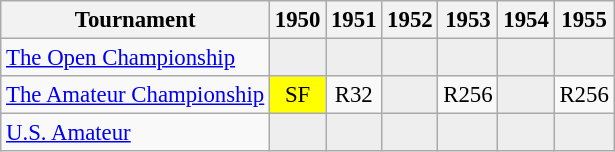<table class="wikitable" style="font-size:95%;text-align:center;">
<tr>
<th>Tournament</th>
<th>1950</th>
<th>1951</th>
<th>1952</th>
<th>1953</th>
<th>1954</th>
<th>1955</th>
</tr>
<tr>
<td align=left><a href='#'>The Open Championship</a></td>
<td style="background:#eeeeee;"></td>
<td style="background:#eeeeee;"></td>
<td style="background:#eeeeee;"></td>
<td style="background:#eeeeee;"></td>
<td style="background:#eeeeee;"></td>
<td style="background:#eeeeee;"></td>
</tr>
<tr>
<td align=left><a href='#'>The Amateur Championship</a></td>
<td style="background:yellow;">SF</td>
<td>R32</td>
<td style="background:#eeeeee;"></td>
<td>R256</td>
<td style="background:#eeeeee;"></td>
<td>R256</td>
</tr>
<tr>
<td align=left><a href='#'>U.S. Amateur</a></td>
<td style="background:#eeeeee;"></td>
<td style="background:#eeeeee;"></td>
<td style="background:#eeeeee;"></td>
<td style="background:#eeeeee;"></td>
<td style="background:#eeeeee;"></td>
<td style="background:#eeeeee;"></td>
</tr>
</table>
